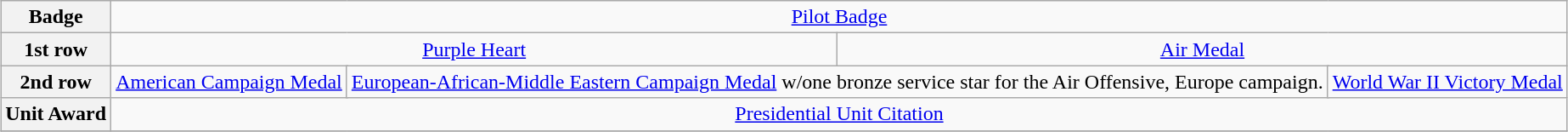<table class="wikitable" style="margin:1em auto; text-align:center;">
<tr>
<th>Badge</th>
<td colspan="7"><a href='#'>Pilot Badge</a></td>
</tr>
<tr>
<th>1st row</th>
<td colspan="4"><a href='#'>Purple Heart</a></td>
<td colspan="4"><a href='#'>Air Medal</a></td>
</tr>
<tr>
<th>2nd row</th>
<td colspan="3"><a href='#'>American Campaign Medal</a></td>
<td colspan="3"><a href='#'>European-African-Middle Eastern Campaign Medal</a> w/one bronze service star for the Air Offensive, Europe campaign.</td>
<td colspan="3"><a href='#'>World War II Victory Medal</a></td>
</tr>
<tr>
<th>Unit Award</th>
<td colspan="7"><a href='#'>Presidential Unit Citation</a></td>
</tr>
<tr>
</tr>
</table>
